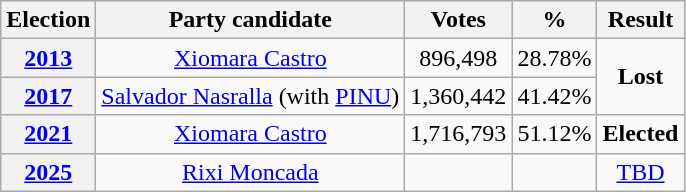<table class="wikitable" style="text-align:center">
<tr>
<th>Election</th>
<th>Party candidate</th>
<th>Votes</th>
<th>%</th>
<th>Result</th>
</tr>
<tr>
<th><a href='#'>2013</a></th>
<td><a href='#'>Xiomara Castro</a></td>
<td>896,498</td>
<td>28.78%</td>
<td rowspan="2"><strong>Lost</strong> </td>
</tr>
<tr>
<th><a href='#'>2017</a></th>
<td><a href='#'>Salvador Nasralla</a> (with <a href='#'>PINU</a>)</td>
<td>1,360,442</td>
<td>41.42%</td>
</tr>
<tr>
<th><a href='#'>2021</a></th>
<td><a href='#'>Xiomara Castro</a></td>
<td>1,716,793</td>
<td>51.12%</td>
<td><strong>Elected</strong> </td>
</tr>
<tr>
<th><a href='#'>2025</a></th>
<td><a href='#'>Rixi Moncada</a></td>
<td></td>
<td></td>
<td><a href='#'>TBD</a></td>
</tr>
</table>
